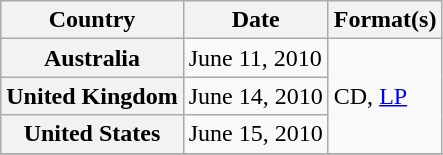<table class="wikitable plainrowheaders sortable">
<tr>
<th>Country</th>
<th>Date</th>
<th>Format(s)</th>
</tr>
<tr>
<th scope="row">Australia</th>
<td>June 11, 2010</td>
<td rowspan="3">CD, <a href='#'>LP</a></td>
</tr>
<tr>
<th scope="row">United Kingdom</th>
<td>June 14, 2010</td>
</tr>
<tr>
<th scope="row">United States</th>
<td>June 15, 2010</td>
</tr>
<tr>
</tr>
</table>
